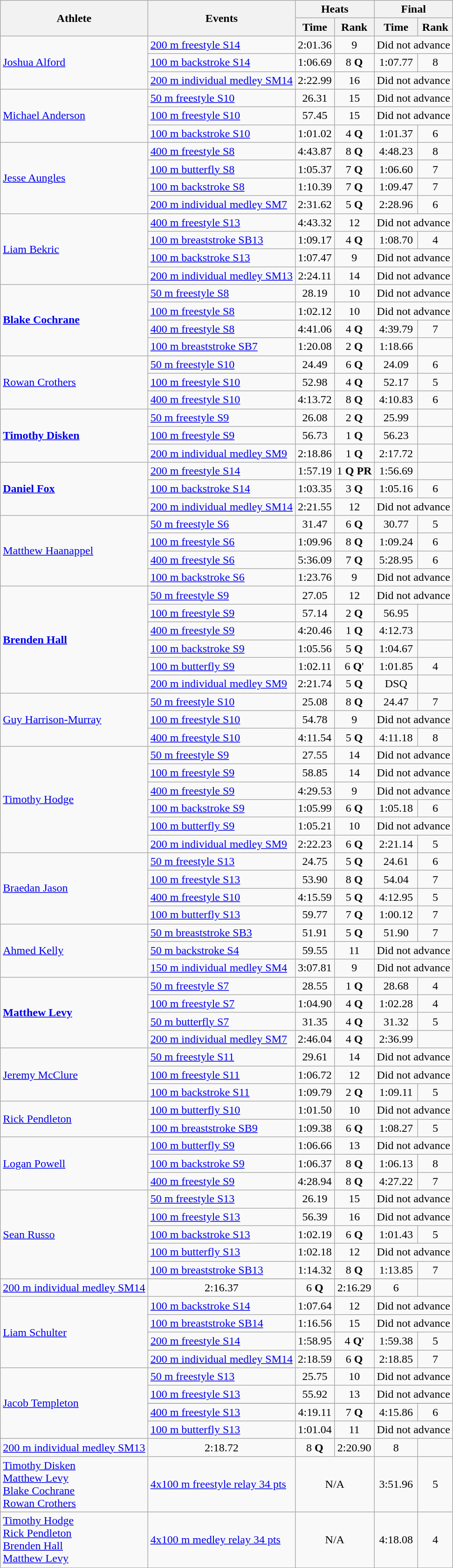<table class=wikitable>
<tr>
<th rowspan="2">Athlete</th>
<th rowspan="2">Events</th>
<th colspan="2">Heats</th>
<th colspan="2">Final</th>
</tr>
<tr>
<th>Time</th>
<th>Rank</th>
<th>Time</th>
<th>Rank</th>
</tr>
<tr>
<td rowspan="3"><a href='#'>Joshua Alford</a></td>
<td><a href='#'>200 m freestyle S14</a></td>
<td align="center">2:01.36</td>
<td align="center">9</td>
<td align="center" colspan=2>Did not advance</td>
</tr>
<tr>
<td><a href='#'>100 m backstroke S14</a></td>
<td align="center">1:06.69</td>
<td align="center">8 <strong>Q</strong></td>
<td align="center">1:07.77</td>
<td align="center">8</td>
</tr>
<tr>
<td><a href='#'>200 m individual medley SM14</a></td>
<td align="center">2:22.99</td>
<td align="center">16</td>
<td align="center" colspan=2>Did not advance</td>
</tr>
<tr>
<td rowspan="3"><a href='#'>Michael Anderson</a></td>
<td><a href='#'>50 m freestyle S10</a></td>
<td align="center">26.31</td>
<td align="center">15</td>
<td align="center" colspan=2>Did not advance</td>
</tr>
<tr>
<td><a href='#'>100 m freestyle S10</a></td>
<td align="center">57.45</td>
<td align="center">15</td>
<td align="center" colspan=2>Did not advance</td>
</tr>
<tr>
<td><a href='#'>100 m backstroke S10</a></td>
<td align="center">1:01.02</td>
<td align="center">4 <strong>Q</strong></td>
<td align="center">1:01.37</td>
<td align="center">6</td>
</tr>
<tr>
<td rowspan="4"><a href='#'>Jesse Aungles</a></td>
<td><a href='#'>400 m freestyle S8</a></td>
<td align="center">4:43.87</td>
<td align="center">8 <strong>Q</strong></td>
<td align="center">4:48.23</td>
<td align="center">8</td>
</tr>
<tr>
<td><a href='#'>100 m butterfly S8</a></td>
<td align="center">1:05.37</td>
<td align="center">7 <strong>Q</strong></td>
<td align="center">1:06.60</td>
<td align="center">7</td>
</tr>
<tr>
<td><a href='#'>100 m backstroke S8</a></td>
<td align="center">1:10.39</td>
<td align="center">7 <strong>Q</strong></td>
<td align="center">1:09.47</td>
<td align="center">7</td>
</tr>
<tr>
<td><a href='#'>200 m individual medley SM7</a></td>
<td align="center">2:31.62</td>
<td align="center">5 <strong>Q</strong></td>
<td align="center">2:28.96</td>
<td align="center">6</td>
</tr>
<tr>
<td rowspan="4"><a href='#'>Liam Bekric</a></td>
<td><a href='#'>400 m freestyle S13</a></td>
<td align="center">4:43.32</td>
<td align="center">12</td>
<td align="center" colspan=2>Did not advance</td>
</tr>
<tr>
<td><a href='#'>100 m breaststroke SB13</a></td>
<td align="center">1:09.17</td>
<td align="center">4 <strong>Q</strong></td>
<td align="center">1:08.70</td>
<td align="center">4</td>
</tr>
<tr>
<td><a href='#'>100 m backstroke S13</a></td>
<td align="center">1:07.47</td>
<td align="center">9</td>
<td align="center" colspan=2>Did not advance</td>
</tr>
<tr>
<td><a href='#'>200 m individual medley SM13</a></td>
<td align="center">2:24.11</td>
<td align="center">14</td>
<td align="center" colspan=2>Did not advance</td>
</tr>
<tr>
<td rowspan="4"><strong><a href='#'>Blake Cochrane</a></strong></td>
<td><a href='#'>50 m freestyle S8</a></td>
<td align="center">28.19</td>
<td align="center">10</td>
<td align="center" colspan=2>Did not advance</td>
</tr>
<tr>
<td><a href='#'>100 m freestyle S8</a></td>
<td align="center">1:02.12</td>
<td align="center">10</td>
<td align="center" colspan=2>Did not advance</td>
</tr>
<tr>
<td><a href='#'>400 m freestyle S8</a></td>
<td align="center">4:41.06</td>
<td align="center">4 <strong>Q</strong></td>
<td align="center">4:39.79</td>
<td align="center">7</td>
</tr>
<tr>
<td><a href='#'>100 m breaststroke SB7</a></td>
<td align="center">1:20.08</td>
<td align="center">2 <strong>Q</strong></td>
<td align="center">1:18.66</td>
<td align="center"></td>
</tr>
<tr>
<td rowspan="3"><a href='#'>Rowan Crothers</a></td>
<td><a href='#'>50 m freestyle S10</a></td>
<td align="center">24.49</td>
<td align="center">6 <strong>Q</strong></td>
<td align="center">24.09</td>
<td align="center">6</td>
</tr>
<tr>
<td><a href='#'>100 m freestyle S10</a></td>
<td align="center">52.98</td>
<td align="center">4 <strong>Q</strong></td>
<td align="center">52.17</td>
<td align="center">5</td>
</tr>
<tr>
<td><a href='#'>400 m freestyle S10</a></td>
<td align="center">4:13.72</td>
<td align="center">8 <strong>Q</strong></td>
<td align="center">4:10.83</td>
<td align="center">6</td>
</tr>
<tr>
<td rowspan="3"><strong><a href='#'>Timothy Disken</a></strong></td>
<td><a href='#'>50 m freestyle S9</a></td>
<td align="center">26.08</td>
<td align="center">2 <strong>Q</strong></td>
<td align="center">25.99</td>
<td align="center"></td>
</tr>
<tr>
<td><a href='#'>100 m freestyle S9</a></td>
<td align="center">56.73</td>
<td align="center">1 <strong>Q</strong></td>
<td align="center">56.23</td>
<td align="center"></td>
</tr>
<tr>
<td><a href='#'>200 m individual medley SM9</a></td>
<td align="center">2:18.86</td>
<td align="center">1 <strong>Q</strong></td>
<td align="center">2:17.72</td>
<td align="center"></td>
</tr>
<tr>
<td rowspan="3"><a href='#'><strong>Daniel Fox</strong></a></td>
<td><a href='#'>200 m freestyle S14</a></td>
<td align="center">1:57.19</td>
<td align="center">1 <strong>Q</strong> <strong>PR</strong></td>
<td align="center">1:56.69</td>
<td align="center"></td>
</tr>
<tr>
<td><a href='#'>100 m backstroke S14</a></td>
<td align="center">1:03.35</td>
<td align="center">3 <strong>Q</strong></td>
<td align="center">1:05.16</td>
<td align="center">6</td>
</tr>
<tr>
<td><a href='#'>200 m individual medley SM14</a></td>
<td align="center">2:21.55</td>
<td align="center">12</td>
<td align="center" colspan=2>Did not advance</td>
</tr>
<tr>
<td rowspan="4"><a href='#'>Matthew Haanappel</a></td>
<td><a href='#'>50 m freestyle S6</a></td>
<td align="center">31.47</td>
<td align="center">6 <strong>Q</strong></td>
<td align="center">30.77</td>
<td align="center">5</td>
</tr>
<tr>
<td><a href='#'>100 m freestyle S6</a></td>
<td align="center">1:09.96</td>
<td align="center">8 <strong>Q</strong></td>
<td align="center">1:09.24</td>
<td align="center">6</td>
</tr>
<tr>
<td><a href='#'>400 m freestyle S6</a></td>
<td align="center">5:36.09</td>
<td align="center">7 <strong>Q</strong></td>
<td align="center">5:28.95</td>
<td align="center">6</td>
</tr>
<tr>
<td><a href='#'>100 m backstroke S6</a></td>
<td align="center">1:23.76</td>
<td align="center">9</td>
<td align="center" colspan=2>Did not advance</td>
</tr>
<tr>
<td rowspan="6"><strong><a href='#'>Brenden Hall</a></strong></td>
<td><a href='#'>50 m freestyle S9</a></td>
<td align="center">27.05</td>
<td align="center">12</td>
<td align="center" colspan=2>Did not advance</td>
</tr>
<tr>
<td><a href='#'>100 m freestyle S9</a></td>
<td align="center">57.14</td>
<td align="center">2 <strong>Q</strong></td>
<td align="center">56.95</td>
<td align="center"></td>
</tr>
<tr>
<td><a href='#'>400 m freestyle S9</a></td>
<td align="center">4:20.46</td>
<td align="center">1 <strong>Q</strong></td>
<td align="center">4:12.73</td>
<td align="center"></td>
</tr>
<tr>
<td><a href='#'>100 m backstroke S9</a></td>
<td align="center">1:05.56</td>
<td align="center">5 <strong>Q</strong></td>
<td align="center">1:04.67</td>
<td align="center"></td>
</tr>
<tr>
<td><a href='#'>100 m butterfly S9</a></td>
<td align="center">1:02.11</td>
<td align="center">6 <strong>Q</strong>'</td>
<td align="center">1:01.85</td>
<td align="center">4</td>
</tr>
<tr>
<td><a href='#'>200 m individual medley SM9</a></td>
<td align="center">2:21.74</td>
<td align="center">5 <strong>Q</strong></td>
<td align="center">DSQ</td>
<td align="center"></td>
</tr>
<tr>
<td rowspan="3"><a href='#'>Guy Harrison-Murray</a></td>
<td><a href='#'>50 m freestyle S10</a></td>
<td align="center">25.08</td>
<td align="center">8 <strong>Q</strong></td>
<td align="center">24.47</td>
<td align="center">7</td>
</tr>
<tr>
<td><a href='#'>100 m freestyle S10</a></td>
<td align="center">54.78</td>
<td align="center">9</td>
<td align="center" colspan=2>Did not advance</td>
</tr>
<tr>
<td><a href='#'>400 m freestyle S10</a></td>
<td align="center">4:11.54</td>
<td align="center">5 <strong>Q</strong></td>
<td align="center">4:11.18</td>
<td align="center">8</td>
</tr>
<tr>
<td rowspan="6"><a href='#'>Timothy Hodge</a></td>
<td><a href='#'>50 m freestyle S9</a></td>
<td align="center">27.55</td>
<td align="center">14</td>
<td align="center" colspan=2>Did not advance</td>
</tr>
<tr>
<td><a href='#'>100 m freestyle S9</a></td>
<td align="center">58.85</td>
<td align="center">14</td>
<td align="center" colspan=2>Did not advance</td>
</tr>
<tr>
<td><a href='#'>400 m freestyle S9</a></td>
<td align="center">4:29.53</td>
<td align="center">9</td>
<td align="center" colspan=2>Did not advance</td>
</tr>
<tr>
<td><a href='#'>100 m backstroke S9</a></td>
<td align="center">1:05.99</td>
<td align="center">6 <strong>Q</strong></td>
<td align="center">1:05.18</td>
<td align="center">6</td>
</tr>
<tr>
<td><a href='#'>100 m butterfly S9</a></td>
<td align="center">1:05.21</td>
<td align="center">10</td>
<td align="center" colspan=2>Did not advance</td>
</tr>
<tr>
<td><a href='#'>200 m individual medley SM9</a></td>
<td align="center">2:22.23</td>
<td align="center">6 <strong>Q</strong></td>
<td align="center">2:21.14</td>
<td align="center">5</td>
</tr>
<tr>
<td rowspan="4"><a href='#'>Braedan Jason</a></td>
<td><a href='#'>50 m freestyle S13</a></td>
<td align="center">24.75</td>
<td align="center">5 <strong>Q</strong></td>
<td align="center">24.61</td>
<td align="center">6</td>
</tr>
<tr>
<td><a href='#'>100 m freestyle S13</a></td>
<td align="center">53.90</td>
<td align="center">8 <strong>Q</strong></td>
<td align="center">54.04</td>
<td align="center">7</td>
</tr>
<tr>
<td><a href='#'>400 m freestyle S10</a></td>
<td align="center">4:15.59</td>
<td align="center">5 <strong>Q</strong></td>
<td align="center">4:12.95</td>
<td align="center">5</td>
</tr>
<tr>
<td><a href='#'>100 m butterfly S13</a></td>
<td align="center">59.77</td>
<td align="center">7 <strong>Q</strong></td>
<td align="center">1:00.12</td>
<td align="center">7</td>
</tr>
<tr>
<td rowspan="3"><a href='#'>Ahmed Kelly</a></td>
<td><a href='#'>50 m breaststroke SB3</a></td>
<td align="center">51.91</td>
<td align="center">5 <strong>Q</strong></td>
<td align="center">51.90</td>
<td align="center">7</td>
</tr>
<tr>
<td><a href='#'>50 m backstroke S4</a></td>
<td align="center">59.55</td>
<td align="center">11</td>
<td align="center" colspan=2>Did not advance</td>
</tr>
<tr>
<td><a href='#'>150 m individual medley SM4</a></td>
<td align="center">3:07.81</td>
<td align="center">9</td>
<td align="center" colspan=2>Did not advance</td>
</tr>
<tr>
<td rowspan="4"><strong><a href='#'>Matthew Levy</a></strong></td>
<td><a href='#'>50 m freestyle S7</a></td>
<td align="center">28.55</td>
<td align="center">1 <strong>Q</strong></td>
<td align="center">28.68</td>
<td align="center">4</td>
</tr>
<tr>
<td><a href='#'>100 m freestyle S7</a></td>
<td align="center">1:04.90</td>
<td align="center">4 <strong>Q</strong></td>
<td align="center">1:02.28</td>
<td align="center">4</td>
</tr>
<tr>
<td><a href='#'>50 m butterfly S7</a></td>
<td align="center">31.35</td>
<td align="center">4 <strong>Q</strong></td>
<td align="center">31.32</td>
<td align="center">5</td>
</tr>
<tr>
<td><a href='#'>200 m individual medley SM7</a></td>
<td align="center">2:46.04</td>
<td align="center">4 <strong>Q</strong></td>
<td align="center">2:36.99</td>
<td align="center"></td>
</tr>
<tr>
<td rowspan="3"><a href='#'>Jeremy McClure</a></td>
<td><a href='#'>50 m freestyle S11</a></td>
<td align="center">29.61</td>
<td align="center">14</td>
<td align="center" colspan=2>Did not advance</td>
</tr>
<tr>
<td><a href='#'>100 m freestyle S11</a></td>
<td align="center">1:06.72</td>
<td align="center">12</td>
<td align="center" colspan=2>Did not advance</td>
</tr>
<tr>
<td><a href='#'>100 m backstroke S11</a></td>
<td align="center">1:09.79</td>
<td align="center">2 <strong>Q</strong></td>
<td align="center">1:09.11</td>
<td align="center">5</td>
</tr>
<tr>
<td rowspan="2"><a href='#'>Rick Pendleton</a></td>
<td><a href='#'>100 m butterfly S10</a></td>
<td align="center">1:01.50</td>
<td align="center">10</td>
<td align="center" colspan=2>Did not advance</td>
</tr>
<tr>
<td><a href='#'>100 m breaststroke SB9</a></td>
<td align="center">1:09.38</td>
<td align="center">6 <strong>Q</strong></td>
<td align="center">1:08.27</td>
<td align="center">5</td>
</tr>
<tr>
<td rowspan="3"><a href='#'>Logan Powell</a></td>
<td><a href='#'>100 m butterfly S9</a></td>
<td align="center">1:06.66</td>
<td align="center">13</td>
<td align="center" colspan=2>Did not advance</td>
</tr>
<tr>
<td><a href='#'>100 m backstroke S9</a></td>
<td align="center">1:06.37</td>
<td align="center">8 <strong>Q</strong></td>
<td align="center">1:06.13</td>
<td align="center">8</td>
</tr>
<tr>
<td><a href='#'>400 m freestyle S9</a></td>
<td align="center">4:28.94</td>
<td align="center">8 <strong>Q</strong></td>
<td align="center">4:27.22</td>
<td align="center">7</td>
</tr>
<tr>
<td rowspan="6"><a href='#'>Sean Russo</a></td>
<td><a href='#'>50 m freestyle S13</a></td>
<td align="center">26.19</td>
<td align="center">15</td>
<td align="center" colspan=2>Did not advance</td>
</tr>
<tr>
<td><a href='#'>100 m freestyle S13</a></td>
<td align="center">56.39</td>
<td align="center">16</td>
<td align="center" colspan=2>Did not advance</td>
</tr>
<tr>
<td><a href='#'>100 m backstroke S13</a></td>
<td align="center">1:02.19</td>
<td align="center">6 <strong>Q</strong></td>
<td align="center">1:01.43</td>
<td align="center">5</td>
</tr>
<tr>
<td><a href='#'>100 m butterfly S13</a></td>
<td align="center">1:02.18</td>
<td align="center">12</td>
<td align="center" colspan=2>Did not advance</td>
</tr>
<tr>
<td><a href='#'>100 m breaststroke SB13</a></td>
<td align="center">1:14.32</td>
<td align="center">8 <strong>Q</strong></td>
<td align="center">1:13.85</td>
<td align="center">7</td>
</tr>
<tr>
</tr>
<tr>
<td><a href='#'>200 m individual medley SM14</a></td>
<td align="center">2:16.37</td>
<td align="center">6 <strong>Q</strong></td>
<td align="center">2:16.29</td>
<td align="center">6</td>
</tr>
<tr>
<td rowspan="4"><a href='#'>Liam Schulter</a></td>
<td><a href='#'>100 m backstroke S14</a></td>
<td align="center">1:07.64</td>
<td align="center">12</td>
<td align="center" colspan=2>Did not advance</td>
</tr>
<tr>
<td><a href='#'>100 m breaststroke SB14</a></td>
<td align="center">1:16.56</td>
<td align="center">15</td>
<td align="center" colspan=2>Did not advance</td>
</tr>
<tr>
<td><a href='#'>200 m freestyle S14</a></td>
<td align="center">1:58.95</td>
<td align="center">4 <strong>Q</strong>'</td>
<td align="center">1:59.38</td>
<td align="center">5</td>
</tr>
<tr>
<td><a href='#'>200 m individual medley SM14</a></td>
<td align="center">2:18.59</td>
<td align="center">6 <strong>Q</strong></td>
<td align="center">2:18.85</td>
<td align="center">7</td>
</tr>
<tr>
<td rowspan="5"><a href='#'>Jacob Templeton</a></td>
<td><a href='#'>50 m freestyle S13</a></td>
<td align="center">25.75</td>
<td align="center">10</td>
<td align="center" colspan=2>Did not advance</td>
</tr>
<tr>
<td><a href='#'>100 m freestyle S13</a></td>
<td align="center">55.92</td>
<td align="center">13</td>
<td align="center" colspan=2>Did not advance</td>
</tr>
<tr>
</tr>
<tr>
<td><a href='#'>400 m freestyle S13</a></td>
<td align="center">4:19.11</td>
<td align="center">7 <strong>Q</strong></td>
<td align="center">4:15.86</td>
<td align="center">6</td>
</tr>
<tr>
<td><a href='#'>100 m butterfly S13</a></td>
<td align="center">1:01.04</td>
<td align="center">11</td>
<td align="center" colspan=2>Did not advance</td>
</tr>
<tr>
<td><a href='#'>200 m individual medley SM13</a></td>
<td align="center">2:18.72</td>
<td align="center">8 <strong>Q</strong></td>
<td align="center">2:20.90</td>
<td align="center">8</td>
</tr>
<tr>
<td rowspan="1"><a href='#'>Timothy Disken</a><br><a href='#'>Matthew Levy</a><br><a href='#'>Blake Cochrane</a><br><a href='#'>Rowan Crothers</a></td>
<td><a href='#'>4x100 m freestyle relay 34 pts</a></td>
<td align="center" colspan=2>N/A</td>
<td align="center">3:51.96</td>
<td align="center">5</td>
</tr>
<tr>
<td rowspan="1"><a href='#'>Timothy Hodge</a><br><a href='#'>Rick Pendleton</a><br><a href='#'>Brenden Hall</a><br><a href='#'>Matthew Levy</a></td>
<td><a href='#'>4x100 m medley relay 34 pts</a></td>
<td align="center" colspan=2>N/A</td>
<td align="center">4:18.08</td>
<td align="center">4</td>
</tr>
</table>
